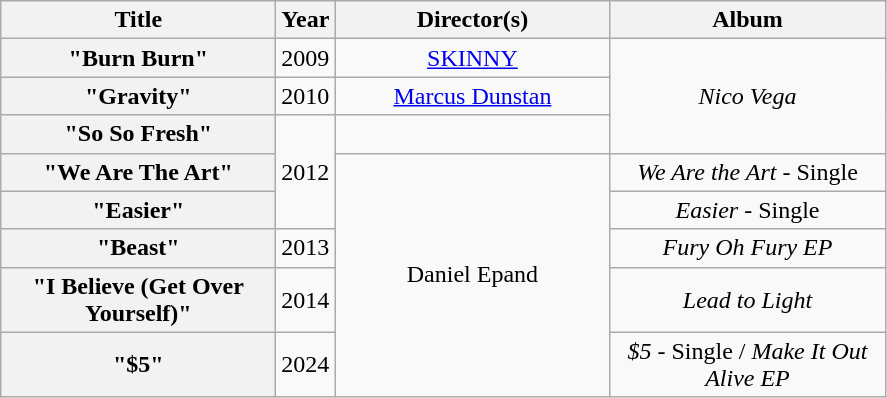<table class="wikitable plainrowheaders" style="text-align:center;">
<tr>
<th scope="col" style="width:11em;">Title</th>
<th scope="col">Year</th>
<th scope="col" style="width:11em;">Director(s)</th>
<th scope="col" style="width:11em;">Album</th>
</tr>
<tr>
<th scope="row">"Burn Burn"</th>
<td>2009</td>
<td><a href='#'>SKINNY</a></td>
<td rowspan=3><em>Nico Vega</em></td>
</tr>
<tr>
<th scope="row">"Gravity"</th>
<td>2010</td>
<td><a href='#'>Marcus Dunstan</a></td>
</tr>
<tr>
<th scope="row">"So So Fresh"</th>
<td rowspan="3">2012</td>
<td></td>
</tr>
<tr>
<th scope="row">"We Are The Art"</th>
<td rowspan="5">Daniel Epand</td>
<td><em>We Are the Art</em> - Single</td>
</tr>
<tr>
<th scope="row">"Easier"</th>
<td><em>Easier</em> - Single</td>
</tr>
<tr>
<th scope="row">"Beast"</th>
<td>2013</td>
<td><em>Fury Oh Fury EP</em></td>
</tr>
<tr>
<th scope="row">"I Believe (Get Over Yourself)"</th>
<td>2014</td>
<td><em>Lead to Light</em></td>
</tr>
<tr>
<th scope="row">"$5"</th>
<td>2024</td>
<td><em>$5</em> - Single / <em>Make It Out Alive EP</em></td>
</tr>
</table>
